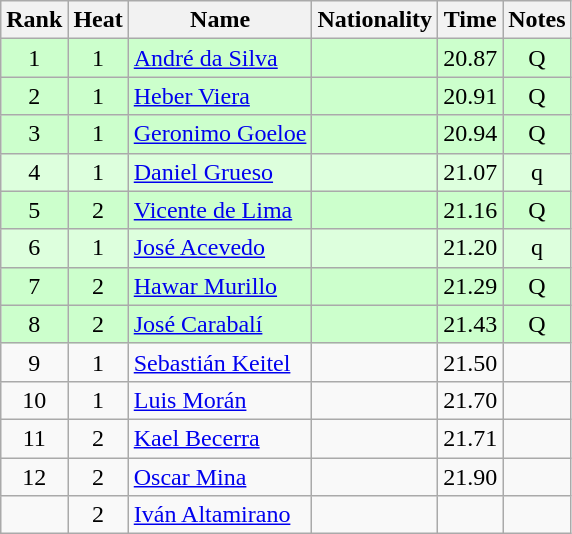<table class="wikitable sortable" style="text-align:center">
<tr>
<th>Rank</th>
<th>Heat</th>
<th>Name</th>
<th>Nationality</th>
<th>Time</th>
<th>Notes</th>
</tr>
<tr bgcolor=ccffcc>
<td>1</td>
<td>1</td>
<td align=left><a href='#'>André da Silva</a></td>
<td align=left></td>
<td>20.87</td>
<td>Q</td>
</tr>
<tr bgcolor=ccffcc>
<td>2</td>
<td>1</td>
<td align=left><a href='#'>Heber Viera</a></td>
<td align=left></td>
<td>20.91</td>
<td>Q</td>
</tr>
<tr bgcolor=ccffcc>
<td>3</td>
<td>1</td>
<td align=left><a href='#'>Geronimo Goeloe</a></td>
<td align=left></td>
<td>20.94</td>
<td>Q</td>
</tr>
<tr bgcolor=ddffdd>
<td>4</td>
<td>1</td>
<td align=left><a href='#'>Daniel Grueso</a></td>
<td align=left></td>
<td>21.07</td>
<td>q</td>
</tr>
<tr bgcolor=ccffcc>
<td>5</td>
<td>2</td>
<td align=left><a href='#'>Vicente de Lima</a></td>
<td align=left></td>
<td>21.16</td>
<td>Q</td>
</tr>
<tr bgcolor=ddffdd>
<td>6</td>
<td>1</td>
<td align=left><a href='#'>José Acevedo</a></td>
<td align=left></td>
<td>21.20</td>
<td>q</td>
</tr>
<tr bgcolor=ccffcc>
<td>7</td>
<td>2</td>
<td align=left><a href='#'>Hawar Murillo</a></td>
<td align=left></td>
<td>21.29</td>
<td>Q</td>
</tr>
<tr bgcolor=ccffcc>
<td>8</td>
<td>2</td>
<td align=left><a href='#'>José Carabalí</a></td>
<td align=left></td>
<td>21.43</td>
<td>Q</td>
</tr>
<tr>
<td>9</td>
<td>1</td>
<td align=left><a href='#'>Sebastián Keitel</a></td>
<td align=left></td>
<td>21.50</td>
<td></td>
</tr>
<tr>
<td>10</td>
<td>1</td>
<td align=left><a href='#'>Luis Morán</a></td>
<td align=left></td>
<td>21.70</td>
<td></td>
</tr>
<tr>
<td>11</td>
<td>2</td>
<td align=left><a href='#'>Kael Becerra</a></td>
<td align=left></td>
<td>21.71</td>
<td></td>
</tr>
<tr>
<td>12</td>
<td>2</td>
<td align=left><a href='#'>Oscar Mina</a></td>
<td align=left></td>
<td>21.90</td>
<td></td>
</tr>
<tr>
<td></td>
<td>2</td>
<td align=left><a href='#'>Iván Altamirano</a></td>
<td align=left></td>
<td></td>
<td></td>
</tr>
</table>
